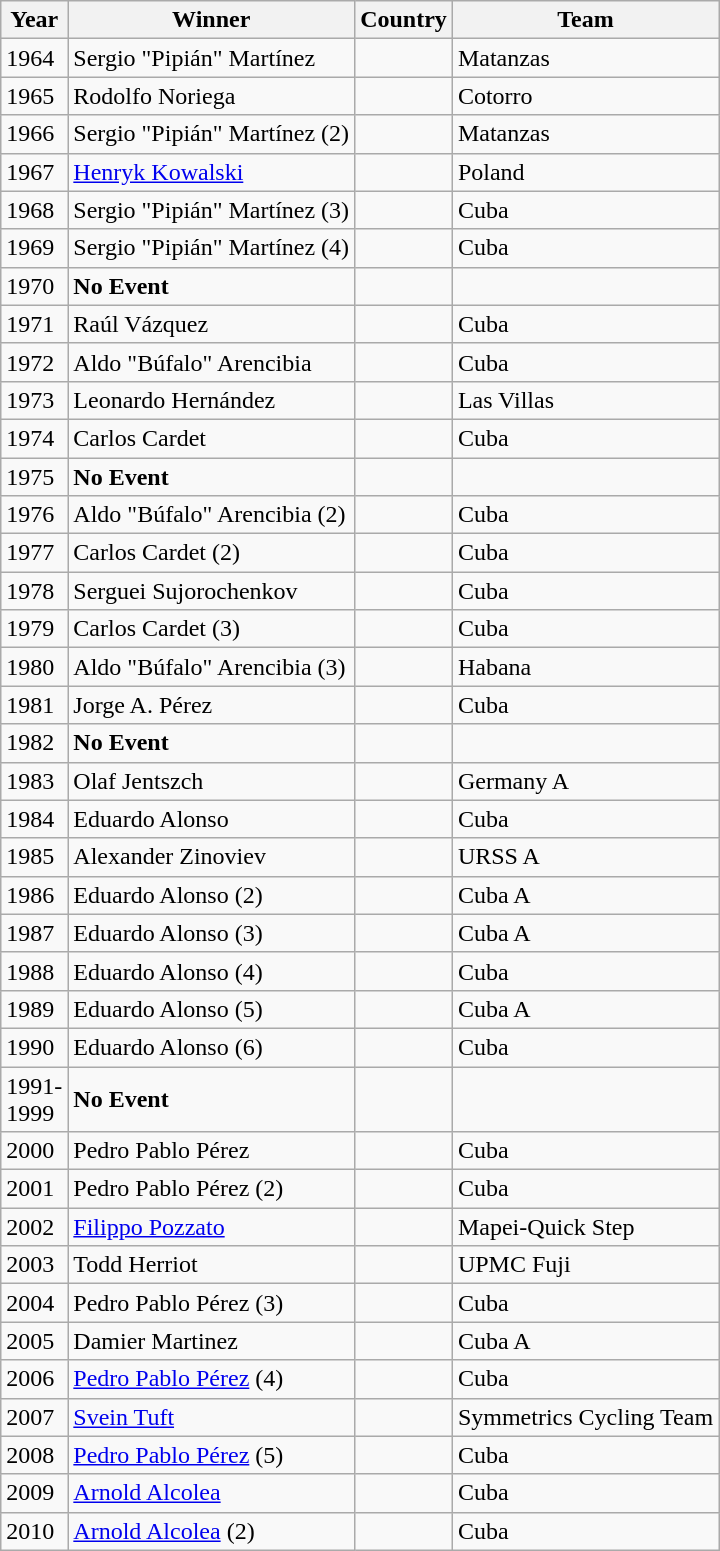<table class = "wikitable">
<tr>
<th>Year</th>
<th>Winner</th>
<th>Country</th>
<th>Team</th>
</tr>
<tr>
<td>1964</td>
<td>Sergio "Pipián" Martínez</td>
<td></td>
<td>Matanzas</td>
</tr>
<tr>
<td>1965</td>
<td>Rodolfo Noriega</td>
<td></td>
<td>Cotorro</td>
</tr>
<tr>
<td>1966</td>
<td>Sergio "Pipián" Martínez (2)</td>
<td></td>
<td>Matanzas</td>
</tr>
<tr>
<td>1967</td>
<td><a href='#'>Henryk Kowalski</a></td>
<td></td>
<td>Poland</td>
</tr>
<tr>
<td>1968</td>
<td>Sergio "Pipián" Martínez (3)</td>
<td></td>
<td>Cuba</td>
</tr>
<tr>
<td>1969</td>
<td>Sergio "Pipián" Martínez (4)</td>
<td></td>
<td>Cuba</td>
</tr>
<tr>
<td>1970</td>
<td><strong>No Event</strong></td>
<td></td>
<td></td>
</tr>
<tr>
<td>1971</td>
<td>Raúl Vázquez</td>
<td></td>
<td>Cuba</td>
</tr>
<tr>
<td>1972</td>
<td>Aldo "Búfalo" Arencibia</td>
<td></td>
<td>Cuba</td>
</tr>
<tr>
<td>1973</td>
<td>Leonardo Hernández</td>
<td></td>
<td>Las Villas</td>
</tr>
<tr>
<td>1974</td>
<td>Carlos Cardet</td>
<td></td>
<td>Cuba</td>
</tr>
<tr>
<td>1975</td>
<td><strong> No Event</strong></td>
<td></td>
<td></td>
</tr>
<tr>
<td>1976</td>
<td>Aldo "Búfalo" Arencibia (2)</td>
<td></td>
<td>Cuba</td>
</tr>
<tr>
<td>1977</td>
<td>Carlos Cardet (2)</td>
<td></td>
<td>Cuba</td>
</tr>
<tr>
<td>1978</td>
<td>Serguei Sujorochenkov</td>
<td></td>
<td>Cuba</td>
</tr>
<tr>
<td>1979</td>
<td>Carlos Cardet (3)</td>
<td></td>
<td>Cuba</td>
</tr>
<tr>
<td>1980</td>
<td>Aldo "Búfalo" Arencibia (3)</td>
<td></td>
<td>Habana</td>
</tr>
<tr>
<td>1981</td>
<td>Jorge A. Pérez</td>
<td></td>
<td>Cuba</td>
</tr>
<tr>
<td>1982</td>
<td><strong>No Event</strong></td>
<td></td>
<td></td>
</tr>
<tr>
<td>1983</td>
<td>Olaf Jentszch</td>
<td></td>
<td>Germany A</td>
</tr>
<tr>
<td>1984</td>
<td>Eduardo Alonso</td>
<td></td>
<td>Cuba</td>
</tr>
<tr>
<td>1985</td>
<td>Alexander Zinoviev</td>
<td></td>
<td>URSS A</td>
</tr>
<tr>
<td>1986</td>
<td>Eduardo Alonso (2)</td>
<td></td>
<td>Cuba A</td>
</tr>
<tr>
<td>1987</td>
<td>Eduardo Alonso (3)</td>
<td></td>
<td>Cuba A</td>
</tr>
<tr>
<td>1988</td>
<td>Eduardo Alonso (4)</td>
<td></td>
<td>Cuba</td>
</tr>
<tr>
<td>1989</td>
<td>Eduardo Alonso (5)</td>
<td></td>
<td>Cuba A</td>
</tr>
<tr>
<td>1990</td>
<td>Eduardo Alonso (6)</td>
<td></td>
<td>Cuba</td>
</tr>
<tr>
<td>1991-<br>1999</td>
<td><strong>No Event</strong></td>
<td></td>
<td></td>
</tr>
<tr>
<td>2000</td>
<td>Pedro Pablo Pérez</td>
<td></td>
<td>Cuba</td>
</tr>
<tr>
<td>2001</td>
<td>Pedro Pablo Pérez (2)</td>
<td></td>
<td>Cuba</td>
</tr>
<tr>
<td>2002</td>
<td><a href='#'>Filippo Pozzato</a></td>
<td></td>
<td>Mapei-Quick Step</td>
</tr>
<tr>
<td>2003</td>
<td>Todd Herriot</td>
<td></td>
<td>UPMC Fuji</td>
</tr>
<tr>
<td>2004</td>
<td>Pedro Pablo Pérez (3)</td>
<td></td>
<td>Cuba</td>
</tr>
<tr>
<td>2005</td>
<td>Damier Martinez</td>
<td></td>
<td>Cuba A</td>
</tr>
<tr>
<td>2006</td>
<td><a href='#'>Pedro Pablo Pérez</a> (4)</td>
<td></td>
<td>Cuba</td>
</tr>
<tr>
<td>2007</td>
<td><a href='#'>Svein Tuft</a></td>
<td></td>
<td>Symmetrics Cycling Team</td>
</tr>
<tr>
<td>2008</td>
<td><a href='#'>Pedro Pablo Pérez</a> (5)</td>
<td></td>
<td>Cuba</td>
</tr>
<tr>
<td>2009</td>
<td><a href='#'>Arnold Alcolea</a></td>
<td></td>
<td>Cuba</td>
</tr>
<tr>
<td>2010</td>
<td><a href='#'>Arnold Alcolea</a> (2)</td>
<td></td>
<td>Cuba</td>
</tr>
</table>
